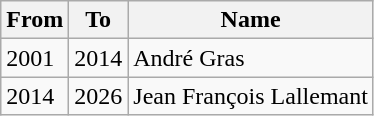<table class="wikitable">
<tr>
<th>From</th>
<th>To</th>
<th>Name</th>
</tr>
<tr>
<td>2001</td>
<td>2014</td>
<td>André Gras</td>
</tr>
<tr>
<td>2014</td>
<td>2026</td>
<td>Jean François Lallemant</td>
</tr>
</table>
